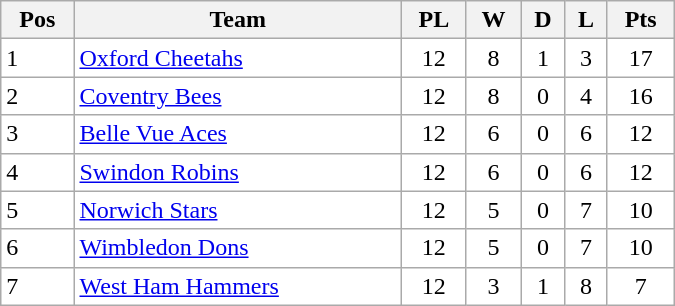<table class=wikitable width="450" style="background:#FFFFFF;">
<tr>
<th>Pos</th>
<th>Team</th>
<th>PL</th>
<th>W</th>
<th>D</th>
<th>L</th>
<th>Pts</th>
</tr>
<tr>
<td>1</td>
<td><a href='#'>Oxford Cheetahs</a></td>
<td align="center">12</td>
<td align="center">8</td>
<td align="center">1</td>
<td align="center">3</td>
<td align="center">17</td>
</tr>
<tr>
<td>2</td>
<td><a href='#'>Coventry Bees</a></td>
<td align="center">12</td>
<td align="center">8</td>
<td align="center">0</td>
<td align="center">4</td>
<td align="center">16</td>
</tr>
<tr>
<td>3</td>
<td><a href='#'>Belle Vue Aces</a></td>
<td align="center">12</td>
<td align="center">6</td>
<td align="center">0</td>
<td align="center">6</td>
<td align="center">12</td>
</tr>
<tr>
<td>4</td>
<td><a href='#'>Swindon Robins</a></td>
<td align="center">12</td>
<td align="center">6</td>
<td align="center">0</td>
<td align="center">6</td>
<td align="center">12</td>
</tr>
<tr>
<td>5</td>
<td><a href='#'>Norwich Stars</a></td>
<td align="center">12</td>
<td align="center">5</td>
<td align="center">0</td>
<td align="center">7</td>
<td align="center">10</td>
</tr>
<tr>
<td>6</td>
<td><a href='#'>Wimbledon Dons</a></td>
<td align="center">12</td>
<td align="center">5</td>
<td align="center">0</td>
<td align="center">7</td>
<td align="center">10</td>
</tr>
<tr>
<td>7</td>
<td><a href='#'>West Ham Hammers</a></td>
<td align="center">12</td>
<td align="center">3</td>
<td align="center">1</td>
<td align="center">8</td>
<td align="center">7</td>
</tr>
</table>
